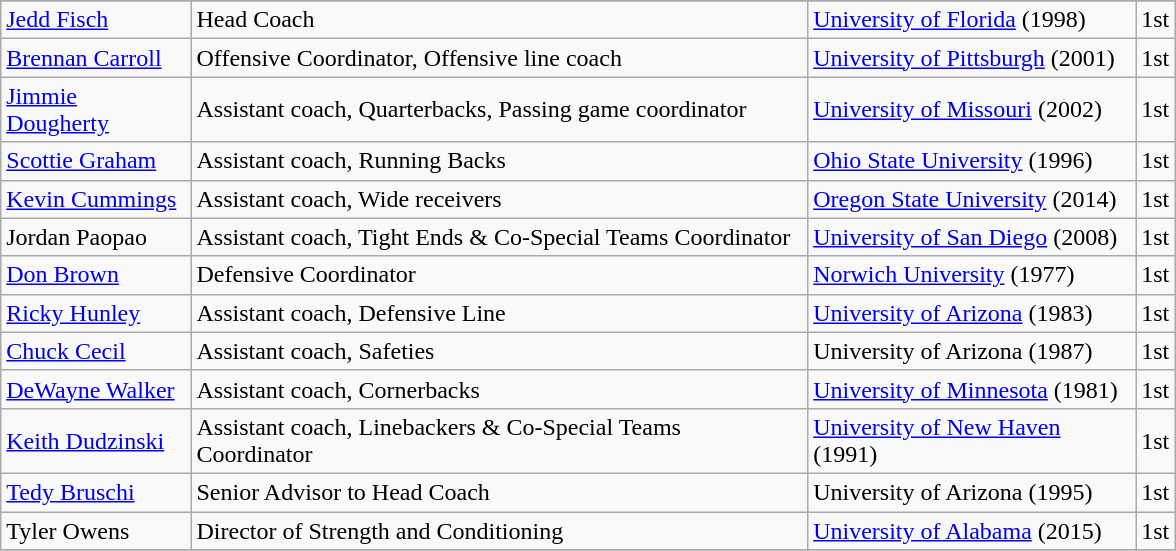<table class="wikitable" style="width:62%">
<tr>
</tr>
<tr>
<td><a href='#'>Jedd Fisch</a></td>
<td>Head Coach</td>
<td><a href='#'>University of Florida</a> (1998)</td>
<td>1st</td>
</tr>
<tr>
<td><a href='#'>Brennan Carroll</a></td>
<td>Offensive Coordinator, Offensive line coach</td>
<td><a href='#'>University of Pittsburgh</a> (2001)</td>
<td>1st</td>
</tr>
<tr>
<td><a href='#'>Jimmie Dougherty</a></td>
<td>Assistant coach, Quarterbacks, Passing game coordinator</td>
<td><a href='#'>University of Missouri</a> (2002)</td>
<td>1st</td>
</tr>
<tr>
<td><a href='#'>Scottie Graham</a></td>
<td>Assistant coach, Running Backs</td>
<td><a href='#'>Ohio State University</a> (1996)</td>
<td>1st</td>
</tr>
<tr>
<td><a href='#'>Kevin Cummings</a></td>
<td>Assistant coach, Wide receivers</td>
<td><a href='#'>Oregon State University</a> (2014)</td>
<td>1st</td>
</tr>
<tr>
<td>Jordan Paopao</td>
<td>Assistant coach, Tight Ends & Co-Special Teams Coordinator</td>
<td><a href='#'>University of San Diego</a> (2008)</td>
<td>1st</td>
</tr>
<tr>
<td><a href='#'>Don Brown</a></td>
<td>Defensive Coordinator</td>
<td><a href='#'>Norwich University</a> (1977)</td>
<td>1st</td>
</tr>
<tr>
<td><a href='#'>Ricky Hunley</a></td>
<td>Assistant coach, Defensive Line</td>
<td><a href='#'>University of Arizona</a> (1983)</td>
<td>1st</td>
</tr>
<tr>
<td><a href='#'>Chuck Cecil</a></td>
<td>Assistant coach, Safeties</td>
<td>University of Arizona (1987)</td>
<td>1st</td>
</tr>
<tr>
<td><a href='#'>DeWayne Walker</a></td>
<td>Assistant coach, Cornerbacks</td>
<td><a href='#'>University of Minnesota</a> (1981)</td>
<td>1st</td>
</tr>
<tr>
<td><a href='#'>Keith Dudzinski</a></td>
<td>Assistant coach, Linebackers & Co-Special Teams Coordinator</td>
<td><a href='#'>University of New Haven</a> (1991)</td>
<td>1st</td>
</tr>
<tr>
<td><a href='#'>Tedy Bruschi</a></td>
<td>Senior Advisor to Head Coach</td>
<td>University of Arizona (1995)</td>
<td>1st</td>
</tr>
<tr>
<td>Tyler Owens</td>
<td>Director of Strength and Conditioning</td>
<td><a href='#'>University of Alabama</a> (2015)</td>
<td>1st</td>
</tr>
<tr>
</tr>
</table>
